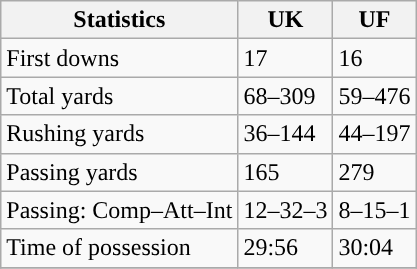<table class="wikitable" style="float: left;">
<tr>
<th>Statistics</th>
<th>UK</th>
<th>UF</th>
</tr>
<tr>
<td>First downs</td>
<td>17</td>
<td>16</td>
</tr>
<tr>
<td>Total yards</td>
<td>68–309</td>
<td>59–476</td>
</tr>
<tr>
<td>Rushing yards</td>
<td>36–144</td>
<td>44–197</td>
</tr>
<tr>
<td>Passing yards</td>
<td>165</td>
<td>279</td>
</tr>
<tr>
<td>Passing: Comp–Att–Int</td>
<td>12–32–3</td>
<td>8–15–1</td>
</tr>
<tr>
<td>Time of possession</td>
<td>29:56</td>
<td>30:04</td>
</tr>
<tr>
</tr>
</table>
